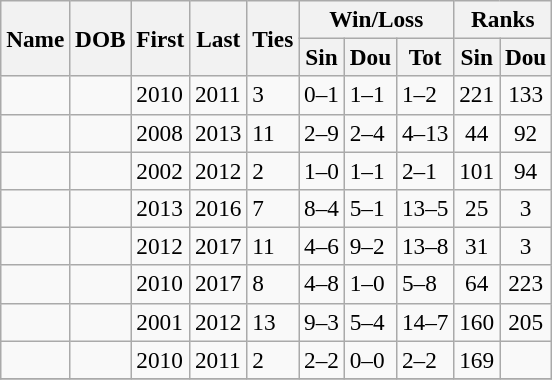<table class="wikitable sortable" style=font-size:97%>
<tr align="center">
<th rowspan="2">Name</th>
<th rowspan="2">DOB</th>
<th rowspan="2">First</th>
<th rowspan="2">Last</th>
<th rowspan="2">Ties</th>
<th class="unsortable" colspan="3">Win/Loss</th>
<th class="unsortable" colspan="2">Ranks</th>
</tr>
<tr>
<th>Sin</th>
<th>Dou</th>
<th>Tot</th>
<th>Sin</th>
<th>Dou</th>
</tr>
<tr>
<td></td>
<td></td>
<td>2010</td>
<td>2011</td>
<td>3</td>
<td>0–1</td>
<td>1–1</td>
<td>1–2</td>
<td align=center>221</td>
<td align=center>133</td>
</tr>
<tr>
<td></td>
<td></td>
<td>2008</td>
<td>2013</td>
<td>11</td>
<td>2–9</td>
<td>2–4</td>
<td>4–13</td>
<td align=center>44</td>
<td align=center>92</td>
</tr>
<tr>
<td></td>
<td></td>
<td>2002</td>
<td>2012</td>
<td>2</td>
<td>1–0</td>
<td>1–1</td>
<td>2–1</td>
<td align=center>101</td>
<td align=center>94</td>
</tr>
<tr>
<td></td>
<td></td>
<td>2013</td>
<td>2016</td>
<td>7</td>
<td>8–4</td>
<td>5–1</td>
<td>13–5</td>
<td align=center>25</td>
<td align=center>3</td>
</tr>
<tr>
<td></td>
<td></td>
<td>2012</td>
<td>2017</td>
<td>11</td>
<td>4–6</td>
<td>9–2</td>
<td>13–8</td>
<td align=center>31</td>
<td align=center>3</td>
</tr>
<tr>
<td></td>
<td></td>
<td>2010</td>
<td>2017</td>
<td>8</td>
<td>4–8</td>
<td>1–0</td>
<td>5–8</td>
<td align=center>64</td>
<td align=center>223</td>
</tr>
<tr>
<td></td>
<td></td>
<td>2001</td>
<td>2012</td>
<td>13</td>
<td>9–3</td>
<td>5–4</td>
<td>14–7</td>
<td align=center>160</td>
<td align=center>205</td>
</tr>
<tr>
<td></td>
<td></td>
<td>2010</td>
<td>2011</td>
<td>2</td>
<td>2–2</td>
<td>0–0</td>
<td>2–2</td>
<td align=center>169</td>
<td align=center></td>
</tr>
<tr>
</tr>
</table>
